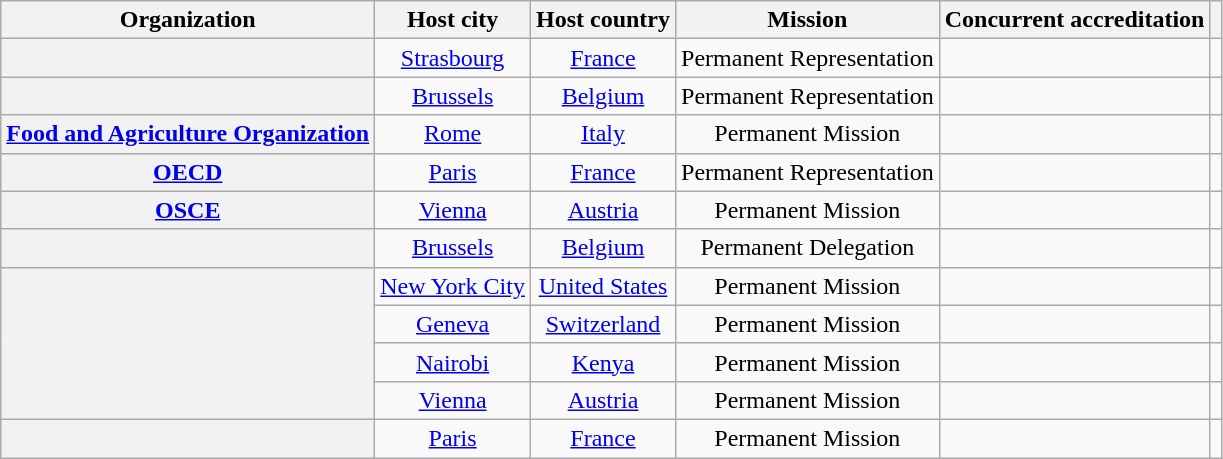<table class="wikitable plainrowheaders" style="text-align:center;">
<tr>
<th scope="col">Organization</th>
<th scope="col">Host city</th>
<th scope="col">Host country</th>
<th scope="col">Mission</th>
<th scope="col">Concurrent accreditation</th>
<th scope="col"></th>
</tr>
<tr>
<th scope="row"></th>
<td><a href='#'>Strasbourg</a></td>
<td><a href='#'>France</a></td>
<td>Permanent Representation</td>
<td></td>
<td></td>
</tr>
<tr>
<th scope="row"></th>
<td><a href='#'>Brussels</a></td>
<td><a href='#'>Belgium</a></td>
<td>Permanent Representation</td>
<td></td>
<td></td>
</tr>
<tr>
<th scope="row"> <a href='#'>Food and Agriculture Organization</a></th>
<td><a href='#'>Rome</a></td>
<td><a href='#'>Italy</a></td>
<td>Permanent Mission</td>
<td></td>
<td></td>
</tr>
<tr>
<th scope="row"> <a href='#'>OECD</a></th>
<td><a href='#'>Paris</a></td>
<td><a href='#'>France</a></td>
<td>Permanent Representation</td>
<td></td>
<td></td>
</tr>
<tr>
<th scope="row"> <a href='#'>OSCE</a></th>
<td><a href='#'>Vienna</a></td>
<td><a href='#'>Austria</a></td>
<td>Permanent Mission</td>
<td></td>
<td></td>
</tr>
<tr>
<th scope="row"></th>
<td><a href='#'>Brussels</a></td>
<td><a href='#'>Belgium</a></td>
<td>Permanent Delegation</td>
<td></td>
<td></td>
</tr>
<tr>
<th scope="row" rowspan="4"></th>
<td><a href='#'>New York City</a></td>
<td><a href='#'>United States</a></td>
<td>Permanent Mission</td>
<td></td>
<td></td>
</tr>
<tr>
<td><a href='#'>Geneva</a></td>
<td><a href='#'>Switzerland</a></td>
<td>Permanent Mission</td>
<td></td>
<td></td>
</tr>
<tr>
<td><a href='#'>Nairobi</a></td>
<td><a href='#'>Kenya</a></td>
<td>Permanent Mission</td>
<td></td>
<td></td>
</tr>
<tr>
<td><a href='#'>Vienna</a></td>
<td><a href='#'>Austria</a></td>
<td>Permanent Mission</td>
<td></td>
<td></td>
</tr>
<tr>
<th scope="row"></th>
<td><a href='#'>Paris</a></td>
<td><a href='#'>France</a></td>
<td>Permanent Mission</td>
<td></td>
<td></td>
</tr>
</table>
